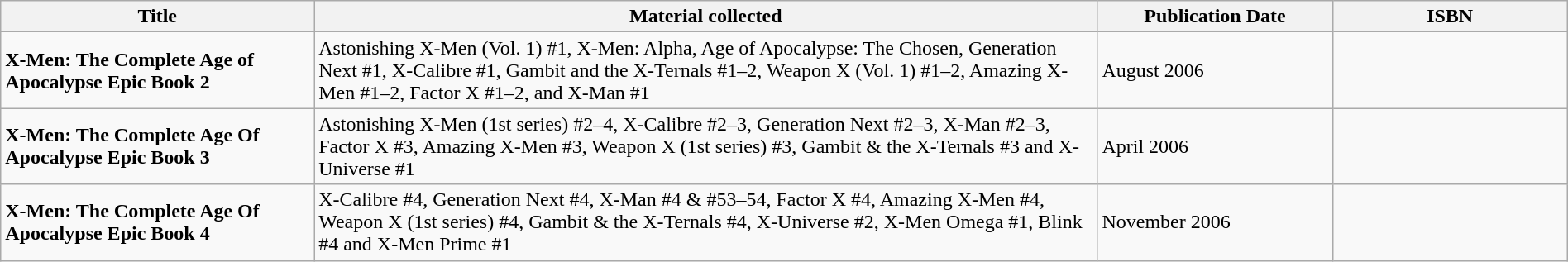<table class="wikitable" style="text-align:left;" width="100%">
<tr>
<th width=20%>Title</th>
<th width=50%>Material collected</th>
<th width=15%>Publication Date</th>
<th width=15%>ISBN</th>
</tr>
<tr>
<td><strong>X-Men: The Complete Age of Apocalypse Epic Book 2</strong></td>
<td>Astonishing X-Men (Vol. 1) #1, X-Men: Alpha, Age of Apocalypse: The Chosen, Generation Next #1, X-Calibre #1, Gambit and the X-Ternals #1–2, Weapon X (Vol. 1) #1–2, Amazing X-Men #1–2, Factor X #1–2, and X-Man #1</td>
<td>August 2006</td>
<td></td>
</tr>
<tr>
<td><strong>X-Men: The Complete Age Of Apocalypse Epic Book 3</strong></td>
<td>Astonishing X-Men (1st series) #2–4, X-Calibre #2–3, Generation Next #2–3, X-Man #2–3, Factor X #3, Amazing X-Men #3, Weapon X (1st series) #3, Gambit & the X-Ternals #3 and X-Universe #1</td>
<td>April 2006</td>
<td></td>
</tr>
<tr>
<td><strong>X-Men: The Complete Age Of Apocalypse Epic Book 4</strong></td>
<td>X-Calibre #4, Generation Next #4, X-Man #4 & #53–54, Factor X #4, Amazing X-Men #4, Weapon X (1st series) #4, Gambit & the X-Ternals #4, X-Universe #2, X-Men Omega #1, Blink #4 and X-Men Prime #1</td>
<td>November 2006</td>
<td></td>
</tr>
</table>
